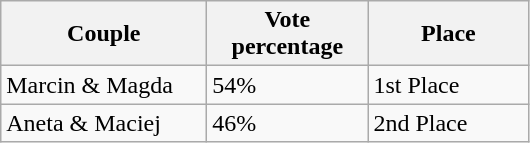<table class="wikitable">
<tr>
<th style="width:130px;">Couple</th>
<th style="width:100px;">Vote percentage</th>
<th style="width:100px;">Place</th>
</tr>
<tr>
<td>Marcin & Magda</td>
<td>54%</td>
<td>1st Place</td>
</tr>
<tr>
<td>Aneta & Maciej</td>
<td>46%</td>
<td>2nd Place</td>
</tr>
</table>
